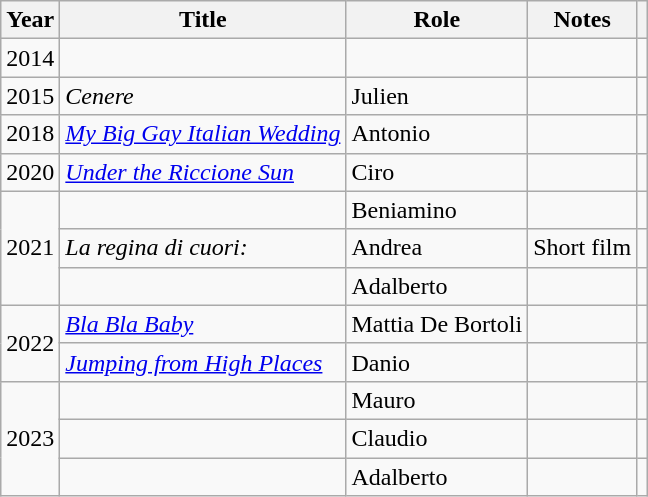<table class="wikitable sortable">
<tr>
<th>Year</th>
<th>Title</th>
<th>Role</th>
<th class="unsortable">Notes</th>
<th class="unsortable"></th>
</tr>
<tr>
<td>2014</td>
<td><em></em></td>
<td></td>
<td></td>
<td></td>
</tr>
<tr>
<td>2015</td>
<td><em>Cenere</em></td>
<td>Julien</td>
<td></td>
<td></td>
</tr>
<tr>
<td>2018</td>
<td><em><a href='#'>My Big Gay Italian Wedding</a></em></td>
<td>Antonio</td>
<td></td>
<td></td>
</tr>
<tr>
<td>2020</td>
<td><em><a href='#'>Under the Riccione Sun</a></em></td>
<td>Ciro</td>
<td></td>
<td></td>
</tr>
<tr>
<td rowspan="3">2021</td>
<td><em></em></td>
<td>Beniamino</td>
<td></td>
<td></td>
</tr>
<tr>
<td><em>La regina di cuori:</em></td>
<td>Andrea</td>
<td>Short film</td>
<td></td>
</tr>
<tr>
<td><em></em></td>
<td>Adalberto</td>
<td></td>
<td></td>
</tr>
<tr>
<td rowspan="2">2022</td>
<td><em><a href='#'>Bla Bla Baby</a></em></td>
<td>Mattia De Bortoli</td>
<td></td>
<td></td>
</tr>
<tr>
<td><em><a href='#'>Jumping from High Places</a></em></td>
<td>Danio</td>
<td></td>
<td></td>
</tr>
<tr>
<td rowspan="3">2023</td>
<td><em></em></td>
<td>Mauro</td>
<td></td>
<td></td>
</tr>
<tr>
<td><em></em></td>
<td>Claudio</td>
<td></td>
<td></td>
</tr>
<tr>
<td><em></em></td>
<td>Adalberto</td>
<td></td>
<td></td>
</tr>
</table>
